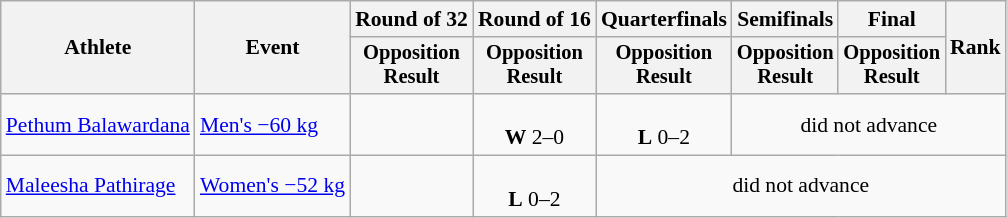<table class="wikitable" style="font-size:90%;">
<tr>
<th rowspan=2>Athlete</th>
<th rowspan=2>Event</th>
<th>Round of 32</th>
<th>Round of 16</th>
<th>Quarterfinals</th>
<th>Semifinals</th>
<th>Final</th>
<th rowspan=2>Rank</th>
</tr>
<tr style="font-size:95%">
<th>Opposition<br>Result</th>
<th>Opposition<br>Result</th>
<th>Opposition<br>Result</th>
<th>Opposition<br>Result</th>
<th>Opposition<br>Result</th>
</tr>
<tr align=center>
<td align=left><a href='#'>Pethum Balawardana</a></td>
<td align=left><a href='#'>Men's −60 kg</a></td>
<td></td>
<td><br><strong>W</strong> 2–0</td>
<td><br><strong>L</strong> 0–2</td>
<td colspan=3>did not advance</td>
</tr>
<tr align=center>
<td align=left><a href='#'>Maleesha Pathirage</a></td>
<td align=left><a href='#'>Women's −52 kg</a></td>
<td></td>
<td><br><strong>L</strong> 0–2</td>
<td colspan=4>did not advance</td>
</tr>
</table>
